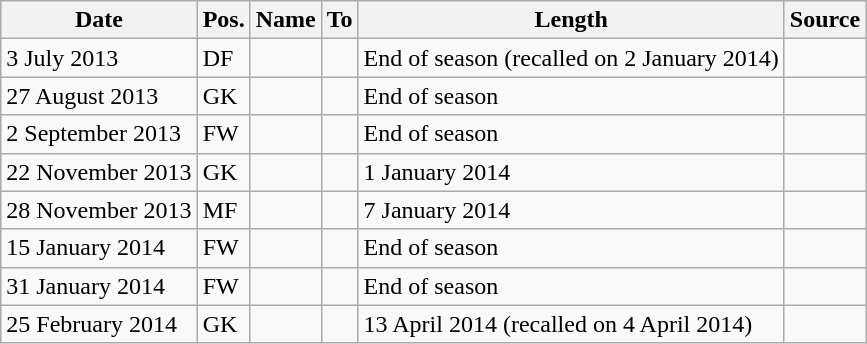<table class="wikitable" style="text-align:left">
<tr>
<th>Date</th>
<th>Pos.</th>
<th>Name</th>
<th>To</th>
<th>Length</th>
<th>Source</th>
</tr>
<tr>
<td>3 July 2013</td>
<td>DF</td>
<td></td>
<td></td>
<td>End of season (recalled on 2 January 2014)</td>
<td></td>
</tr>
<tr>
<td>27 August 2013</td>
<td>GK</td>
<td></td>
<td></td>
<td>End of season</td>
<td></td>
</tr>
<tr>
<td>2 September 2013</td>
<td>FW</td>
<td></td>
<td></td>
<td>End of season</td>
<td></td>
</tr>
<tr>
<td>22 November 2013</td>
<td>GK</td>
<td></td>
<td></td>
<td>1 January 2014</td>
<td></td>
</tr>
<tr>
<td>28 November 2013</td>
<td>MF</td>
<td></td>
<td></td>
<td>7 January 2014</td>
<td></td>
</tr>
<tr>
<td>15 January 2014</td>
<td>FW</td>
<td></td>
<td></td>
<td>End of season</td>
<td></td>
</tr>
<tr>
<td>31 January 2014</td>
<td>FW</td>
<td></td>
<td></td>
<td>End of season</td>
<td></td>
</tr>
<tr>
<td>25 February 2014</td>
<td>GK</td>
<td></td>
<td></td>
<td>13 April 2014 (recalled on 4 April 2014)</td>
<td></td>
</tr>
</table>
